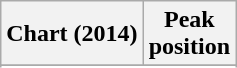<table class="wikitable sortable plainrowheaders">
<tr>
<th scope="col">Chart (2014)</th>
<th scope="col">Peak<br>position</th>
</tr>
<tr>
</tr>
<tr>
</tr>
<tr>
</tr>
<tr>
</tr>
</table>
